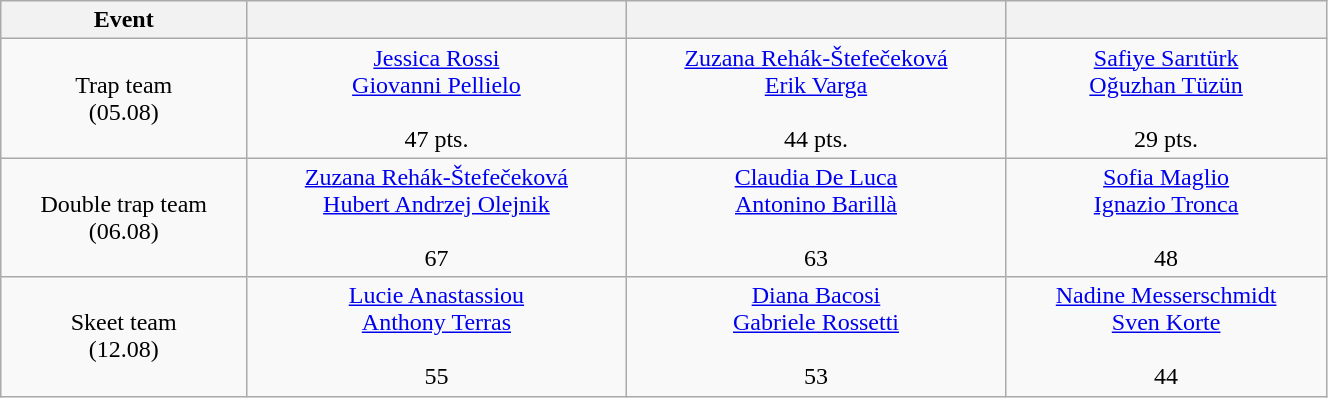<table class="wikitable" width=70% style="font-size:100%; text-align:center;">
<tr>
<th>Event</th>
<th></th>
<th></th>
<th></th>
</tr>
<tr>
<td>Trap team <br> (05.08)</td>
<td><a href='#'>Jessica Rossi</a> <br><a href='#'>Giovanni Pellielo</a> <br>  <br> 47 pts.</td>
<td><a href='#'>Zuzana Rehák-Štefečeková</a> <br><a href='#'>Erik Varga</a> <br>  <br> 44 pts.</td>
<td><a href='#'>Safiye Sarıtürk</a> <br><a href='#'>Oğuzhan Tüzün</a> <br>  <br> 29 pts.</td>
</tr>
<tr>
<td>Double trap team <br> (06.08)</td>
<td><a href='#'>Zuzana Rehák-Štefečeková</a> <br><a href='#'>Hubert Andrzej Olejnik</a> <br>  <br> 67</td>
<td><a href='#'>Claudia De Luca</a> <br><a href='#'>Antonino Barillà</a> <br>  <br> 63</td>
<td><a href='#'>Sofia Maglio</a> <br><a href='#'>Ignazio Tronca</a> <br>  <br> 48</td>
</tr>
<tr>
<td>Skeet team <br> (12.08)</td>
<td><a href='#'>Lucie Anastassiou</a> <br><a href='#'>Anthony Terras</a> <br>  <br> 55</td>
<td><a href='#'>Diana Bacosi</a> <br><a href='#'>Gabriele Rossetti</a> <br>  <br> 53</td>
<td><a href='#'>Nadine Messerschmidt</a> <br><a href='#'>Sven Korte</a> <br>  <br> 44</td>
</tr>
</table>
